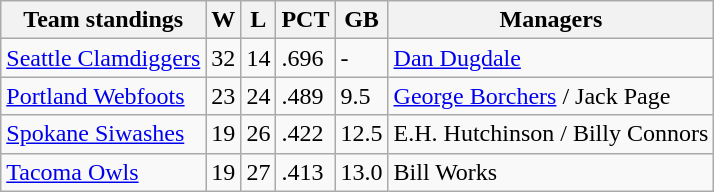<table class="wikitable">
<tr>
<th>Team standings</th>
<th>W</th>
<th>L</th>
<th>PCT</th>
<th>GB</th>
<th>Managers</th>
</tr>
<tr>
<td><a href='#'>Seattle Clamdiggers</a></td>
<td>32</td>
<td>14</td>
<td>.696</td>
<td>-</td>
<td><a href='#'>Dan Dugdale</a></td>
</tr>
<tr>
<td><a href='#'>Portland Webfoots</a></td>
<td>23</td>
<td>24</td>
<td>.489</td>
<td>9.5</td>
<td><a href='#'>George Borchers</a> / Jack Page</td>
</tr>
<tr>
<td><a href='#'>Spokane Siwashes</a></td>
<td>19</td>
<td>26</td>
<td>.422</td>
<td>12.5</td>
<td>E.H. Hutchinson / Billy Connors</td>
</tr>
<tr>
<td><a href='#'>Tacoma Owls</a></td>
<td>19</td>
<td>27</td>
<td>.413</td>
<td>13.0</td>
<td>Bill Works</td>
</tr>
</table>
